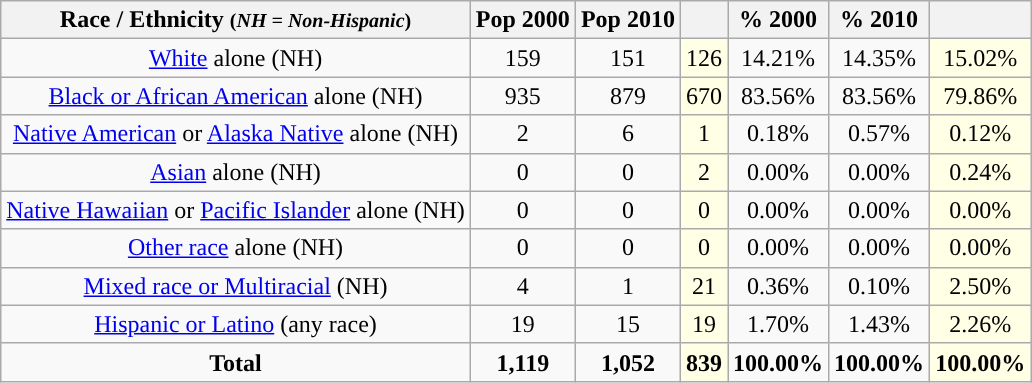<table class="wikitable" style="text-align:center;">
<tr>
<th>Race / Ethnicity <small>(<em>NH = Non-Hispanic</em>)</small></th>
<th>Pop 2000</th>
<th>Pop 2010</th>
<th></th>
<th>% 2000</th>
<th>% 2010</th>
<th></th>
</tr>
<tr>
<td><a href='#'>White</a> alone (NH)</td>
<td>159</td>
<td>151</td>
<td style='background: #ffffe6;'>126</td>
<td>14.21%</td>
<td>14.35%</td>
<td style='background: #ffffe6;'>15.02%</td>
</tr>
<tr>
<td><a href='#'>Black or African American</a> alone (NH)</td>
<td>935</td>
<td>879</td>
<td style='background: #ffffe6;'>670</td>
<td>83.56%</td>
<td>83.56%</td>
<td style='background: #ffffe6;'>79.86%</td>
</tr>
<tr>
<td><a href='#'>Native American</a> or <a href='#'>Alaska Native</a> alone (NH)</td>
<td>2</td>
<td>6</td>
<td style='background: #ffffe6;'>1</td>
<td>0.18%</td>
<td>0.57%</td>
<td style='background: #ffffe6;'>0.12%</td>
</tr>
<tr>
<td><a href='#'>Asian</a> alone (NH)</td>
<td>0</td>
<td>0</td>
<td style='background: #ffffe6;'>2</td>
<td>0.00%</td>
<td>0.00%</td>
<td style='background: #ffffe6;'>0.24%</td>
</tr>
<tr>
<td><a href='#'>Native Hawaiian</a> or <a href='#'>Pacific Islander</a> alone (NH)</td>
<td>0</td>
<td>0</td>
<td style='background: #ffffe6;'>0</td>
<td>0.00%</td>
<td>0.00%</td>
<td style='background: #ffffe6;'>0.00%</td>
</tr>
<tr>
<td><a href='#'>Other race</a> alone (NH)</td>
<td>0</td>
<td>0</td>
<td style='background: #ffffe6;'>0</td>
<td>0.00%</td>
<td>0.00%</td>
<td style='background: #ffffe6;'>0.00%</td>
</tr>
<tr>
<td><a href='#'>Mixed race or Multiracial</a> (NH)</td>
<td>4</td>
<td>1</td>
<td style='background: #ffffe6;'>21</td>
<td>0.36%</td>
<td>0.10%</td>
<td style='background: #ffffe6;'>2.50%</td>
</tr>
<tr>
<td><a href='#'>Hispanic or Latino</a> (any race)</td>
<td>19</td>
<td>15</td>
<td style='background: #ffffe6;'>19</td>
<td>1.70%</td>
<td>1.43%</td>
<td style='background: #ffffe6;'>2.26%</td>
</tr>
<tr>
<td><strong>Total</strong></td>
<td><strong>1,119</strong></td>
<td><strong>1,052</strong></td>
<td style='background: #ffffe6;'><strong>839</strong></td>
<td><strong>100.00%</strong></td>
<td><strong>100.00%</strong></td>
<td style='background: #ffffe6;'><strong>100.00%</strong></td>
</tr>
</table>
